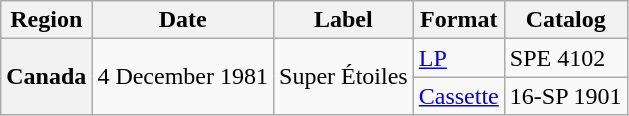<table class="wikitable plainrowheaders">
<tr>
<th>Region</th>
<th>Date</th>
<th>Label</th>
<th>Format</th>
<th>Catalog</th>
</tr>
<tr>
<th scope="row" rowspan="2">Canada</th>
<td rowspan="2">4 December 1981</td>
<td rowspan="2">Super Étoiles</td>
<td><a href='#'>LP</a></td>
<td>SPE 4102</td>
</tr>
<tr>
<td><a href='#'>Cassette</a></td>
<td>16-SP 1901</td>
</tr>
</table>
